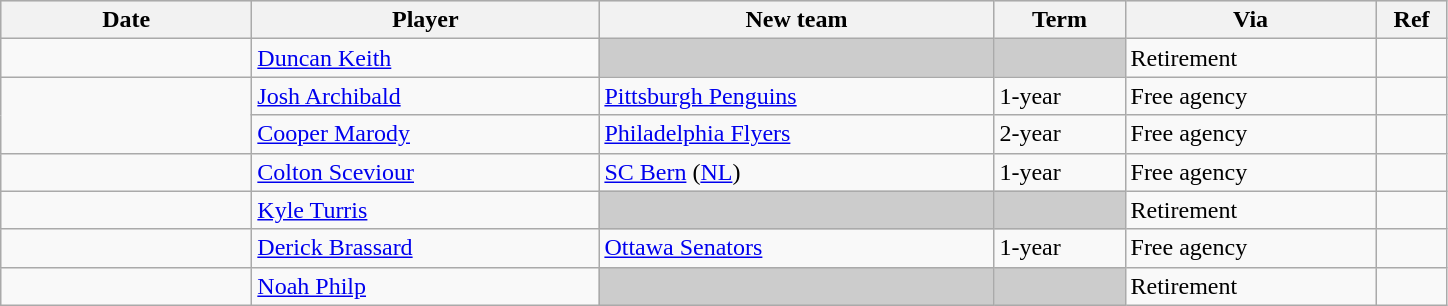<table class="wikitable">
<tr style="background:#ddd; text-align:center;">
<th style="width: 10em;">Date</th>
<th style="width: 14em;">Player</th>
<th style="width: 16em;">New team</th>
<th style="width: 5em;">Term</th>
<th style="width: 10em;">Via</th>
<th style="width: 2.5em;">Ref</th>
</tr>
<tr>
<td></td>
<td><a href='#'>Duncan Keith</a></td>
<td style="background:#ccc;"></td>
<td style="background:#ccc;"></td>
<td>Retirement</td>
<td></td>
</tr>
<tr>
<td rowspan=2></td>
<td><a href='#'>Josh Archibald</a></td>
<td><a href='#'>Pittsburgh Penguins</a></td>
<td>1-year</td>
<td>Free agency</td>
<td></td>
</tr>
<tr>
<td><a href='#'>Cooper Marody</a></td>
<td><a href='#'>Philadelphia Flyers</a></td>
<td>2-year</td>
<td>Free agency</td>
<td></td>
</tr>
<tr>
<td></td>
<td><a href='#'>Colton Sceviour</a></td>
<td><a href='#'>SC Bern</a> (<a href='#'>NL</a>)</td>
<td>1-year</td>
<td>Free agency</td>
<td></td>
</tr>
<tr>
<td></td>
<td><a href='#'>Kyle Turris</a></td>
<td style="background:#ccc;"></td>
<td style="background:#ccc;"></td>
<td>Retirement</td>
<td></td>
</tr>
<tr>
<td></td>
<td><a href='#'>Derick Brassard</a></td>
<td><a href='#'>Ottawa Senators</a></td>
<td>1-year</td>
<td>Free agency</td>
<td></td>
</tr>
<tr>
<td></td>
<td><a href='#'>Noah Philp</a></td>
<td style="background:#ccc;"></td>
<td style="background:#ccc;"></td>
<td>Retirement</td>
<td></td>
</tr>
</table>
